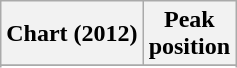<table class="wikitable plainrowheaders sortable">
<tr>
<th scope="col">Chart (2012)</th>
<th scope="col">Peak<br>position</th>
</tr>
<tr>
</tr>
<tr>
</tr>
<tr>
</tr>
<tr>
</tr>
</table>
